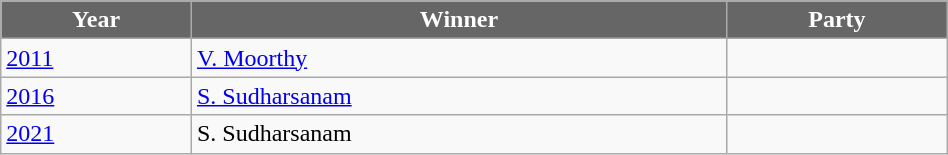<table class="wikitable sortable" width="50%">
<tr>
<th style="background-color:#666666; color:white">Year</th>
<th style="background-color:#666666; color:white">Winner</th>
<th style="background-color:#666666; color:white" colspan="2">Party</th>
</tr>
<tr>
<td><a href='#'>2011</a></td>
<td><a href='#'>V. Moorthy</a></td>
<td></td>
</tr>
<tr>
<td><a href='#'>2016</a></td>
<td><a href='#'>S. Sudharsanam</a></td>
<td></td>
</tr>
<tr>
<td><a href='#'>2021</a></td>
<td>S. Sudharsanam</td>
<td></td>
</tr>
</table>
